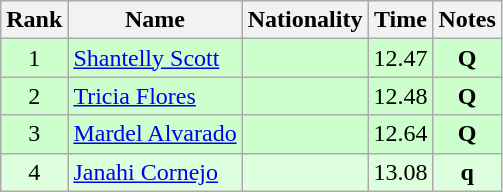<table class="wikitable sortable" style="text-align:center">
<tr>
<th>Rank</th>
<th>Name</th>
<th>Nationality</th>
<th>Time</th>
<th>Notes</th>
</tr>
<tr bgcolor=ccffcc>
<td>1</td>
<td align=left><a href='#'>Shantelly Scott</a></td>
<td align=left></td>
<td>12.47</td>
<td><strong>Q</strong></td>
</tr>
<tr bgcolor=ccffcc>
<td>2</td>
<td align=left><a href='#'>Tricia Flores</a></td>
<td align=left></td>
<td>12.48</td>
<td><strong>Q</strong></td>
</tr>
<tr bgcolor=ccffcc>
<td>3</td>
<td align=left><a href='#'>Mardel Alvarado</a></td>
<td align=left></td>
<td>12.64</td>
<td><strong>Q</strong></td>
</tr>
<tr bgcolor=ddffdd>
<td>4</td>
<td align=left><a href='#'>Janahi Cornejo</a></td>
<td align=left></td>
<td>13.08</td>
<td><strong>q</strong></td>
</tr>
</table>
